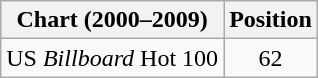<table class="wikitable">
<tr>
<th>Chart (2000–2009)</th>
<th>Position</th>
</tr>
<tr>
<td>US <em>Billboard</em> Hot 100</td>
<td align="center">62</td>
</tr>
</table>
